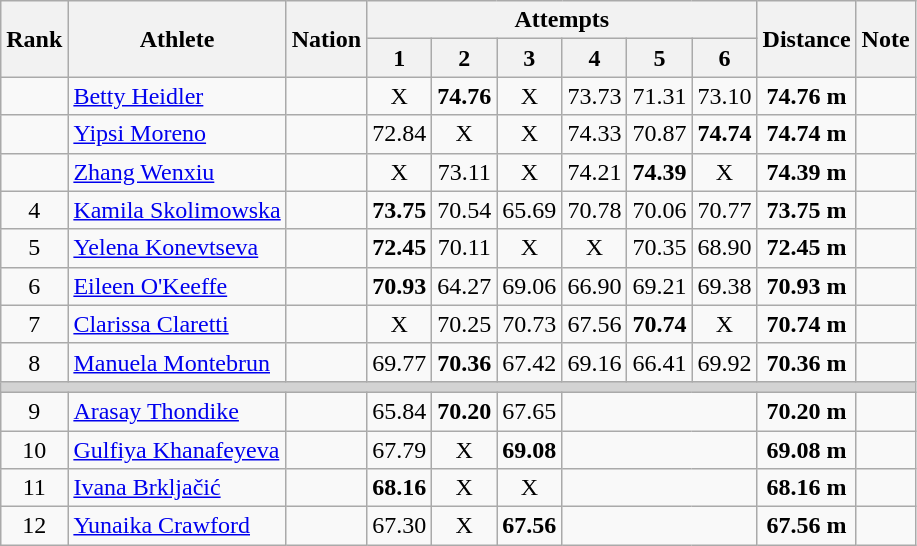<table class="wikitable" style=" text-align:center;">
<tr>
<th rowspan="2">Rank</th>
<th rowspan="2">Athlete</th>
<th rowspan="2">Nation</th>
<th colspan="6">Attempts</th>
<th rowspan="2">Distance</th>
<th rowspan="2">Note</th>
</tr>
<tr>
<th>1</th>
<th>2</th>
<th>3</th>
<th>4</th>
<th>5</th>
<th>6</th>
</tr>
<tr>
<td></td>
<td align=left><a href='#'>Betty Heidler</a></td>
<td align=left></td>
<td>X</td>
<td><strong>74.76</strong></td>
<td>X</td>
<td>73.73</td>
<td>71.31</td>
<td>73.10</td>
<td><strong>74.76 m </strong></td>
<td></td>
</tr>
<tr>
<td></td>
<td align=left><a href='#'>Yipsi Moreno</a></td>
<td align=left></td>
<td>72.84</td>
<td>X</td>
<td>X</td>
<td>74.33</td>
<td>70.87</td>
<td><strong>74.74</strong></td>
<td><strong>74.74 m </strong></td>
<td></td>
</tr>
<tr>
<td></td>
<td align=left><a href='#'>Zhang Wenxiu</a></td>
<td align=left></td>
<td>X</td>
<td>73.11</td>
<td>X</td>
<td>74.21</td>
<td><strong>74.39</strong></td>
<td>X</td>
<td><strong>74.39 m </strong></td>
<td></td>
</tr>
<tr>
<td>4</td>
<td align=left><a href='#'>Kamila Skolimowska</a></td>
<td align=left></td>
<td><strong>73.75</strong></td>
<td>70.54</td>
<td>65.69</td>
<td>70.78</td>
<td>70.06</td>
<td>70.77</td>
<td><strong>73.75 m </strong></td>
<td></td>
</tr>
<tr>
<td>5</td>
<td align=left><a href='#'>Yelena Konevtseva</a></td>
<td align=left></td>
<td><strong>72.45</strong></td>
<td>70.11</td>
<td>X</td>
<td>X</td>
<td>70.35</td>
<td>68.90</td>
<td><strong>72.45 m </strong></td>
<td></td>
</tr>
<tr>
<td>6</td>
<td align=left><a href='#'>Eileen O'Keeffe</a></td>
<td align=left></td>
<td><strong>70.93</strong></td>
<td>64.27</td>
<td>69.06</td>
<td>66.90</td>
<td>69.21</td>
<td>69.38</td>
<td><strong>70.93 m </strong></td>
<td></td>
</tr>
<tr>
<td>7</td>
<td align=left><a href='#'>Clarissa Claretti</a></td>
<td align=left></td>
<td>X</td>
<td>70.25</td>
<td>70.73</td>
<td>67.56</td>
<td><strong>70.74</strong></td>
<td>X</td>
<td><strong>70.74 m </strong></td>
<td></td>
</tr>
<tr>
<td>8</td>
<td align=left><a href='#'>Manuela Montebrun</a></td>
<td align=left></td>
<td>69.77</td>
<td><strong>70.36</strong></td>
<td>67.42</td>
<td>69.16</td>
<td>66.41</td>
<td>69.92</td>
<td><strong>70.36 m </strong></td>
<td></td>
</tr>
<tr>
<td colspan=11 bgcolor=lightgray></td>
</tr>
<tr>
<td>9</td>
<td align=left><a href='#'>Arasay Thondike</a></td>
<td align=left></td>
<td>65.84</td>
<td><strong>70.20</strong></td>
<td>67.65</td>
<td colspan=3></td>
<td><strong>70.20 m </strong></td>
<td></td>
</tr>
<tr>
<td>10</td>
<td align=left><a href='#'>Gulfiya Khanafeyeva</a></td>
<td align=left></td>
<td>67.79</td>
<td>X</td>
<td><strong>69.08</strong></td>
<td colspan="3"></td>
<td><strong>69.08 m </strong></td>
<td></td>
</tr>
<tr>
<td>11</td>
<td align=left><a href='#'>Ivana Brkljačić</a></td>
<td align=left></td>
<td><strong>68.16</strong></td>
<td>X</td>
<td>X</td>
<td colspan=3></td>
<td><strong>68.16 m </strong></td>
<td></td>
</tr>
<tr>
<td>12</td>
<td align=left><a href='#'>Yunaika Crawford</a></td>
<td align=left></td>
<td>67.30</td>
<td>X</td>
<td><strong>67.56</strong></td>
<td colspan="3"></td>
<td><strong>67.56 m </strong></td>
<td></td>
</tr>
</table>
